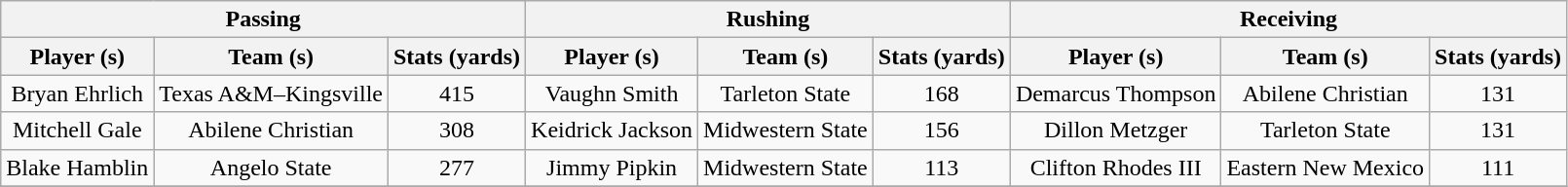<table class="wikitable sortable" style="text-align: center;">
<tr>
<th colspan="3">Passing</th>
<th colspan="3">Rushing</th>
<th colspan="3">Receiving</th>
</tr>
<tr>
<th>Player (s)</th>
<th>Team (s)</th>
<th>Stats (yards)</th>
<th>Player (s)</th>
<th>Team (s)</th>
<th>Stats (yards)</th>
<th>Player (s)</th>
<th>Team (s)</th>
<th>Stats (yards)</th>
</tr>
<tr>
<td>Bryan Ehrlich</td>
<td style=>Texas A&M–Kingsville</td>
<td>415</td>
<td>Vaughn Smith</td>
<td style=>Tarleton State</td>
<td>168</td>
<td>Demarcus Thompson</td>
<td style=>Abilene Christian</td>
<td>131</td>
</tr>
<tr>
<td>Mitchell Gale</td>
<td style=>Abilene Christian</td>
<td>308</td>
<td>Keidrick Jackson</td>
<td style=>Midwestern State</td>
<td>156</td>
<td>Dillon Metzger</td>
<td style=>Tarleton State</td>
<td>131</td>
</tr>
<tr>
<td>Blake Hamblin</td>
<td style=>Angelo State</td>
<td>277</td>
<td>Jimmy Pipkin</td>
<td style=>Midwestern State</td>
<td>113</td>
<td>Clifton Rhodes III</td>
<td style=>Eastern New Mexico</td>
<td>111</td>
</tr>
<tr>
</tr>
</table>
